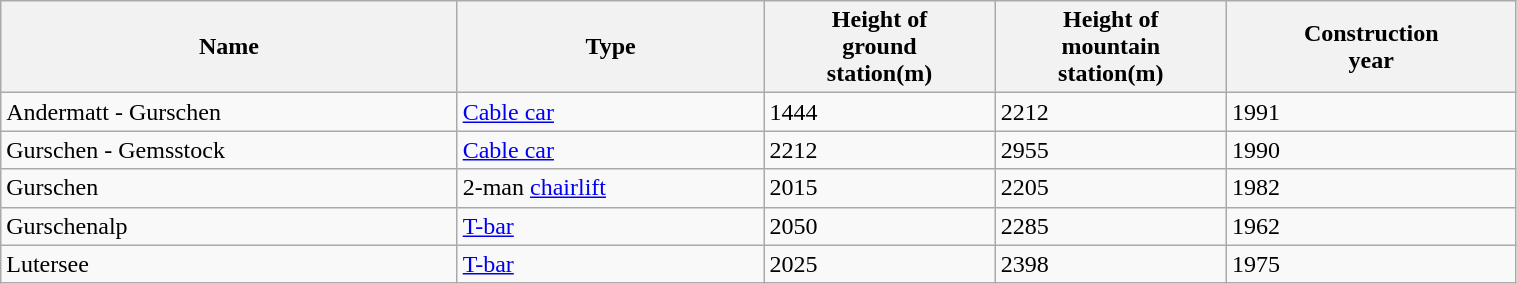<table class="wikitable sortable" width="80%">
<tr>
<th>Name</th>
<th>Type</th>
<th>Height of <br> ground <br> station(m)</th>
<th>Height of <br> mountain <br> station(m)</th>
<th>Construction <br> year</th>
</tr>
<tr>
<td>Andermatt - Gurschen</td>
<td><a href='#'>Cable car</a></td>
<td>1444</td>
<td>2212</td>
<td>1991</td>
</tr>
<tr>
<td>Gurschen - Gemsstock</td>
<td><a href='#'>Cable car</a></td>
<td>2212</td>
<td>2955</td>
<td>1990</td>
</tr>
<tr>
<td>Gurschen</td>
<td>2-man <a href='#'>chairlift</a></td>
<td>2015</td>
<td>2205</td>
<td>1982</td>
</tr>
<tr>
<td>Gurschenalp</td>
<td><a href='#'>T-bar</a></td>
<td>2050</td>
<td>2285</td>
<td>1962</td>
</tr>
<tr>
<td>Lutersee</td>
<td><a href='#'>T-bar</a></td>
<td>2025</td>
<td>2398</td>
<td>1975</td>
</tr>
</table>
